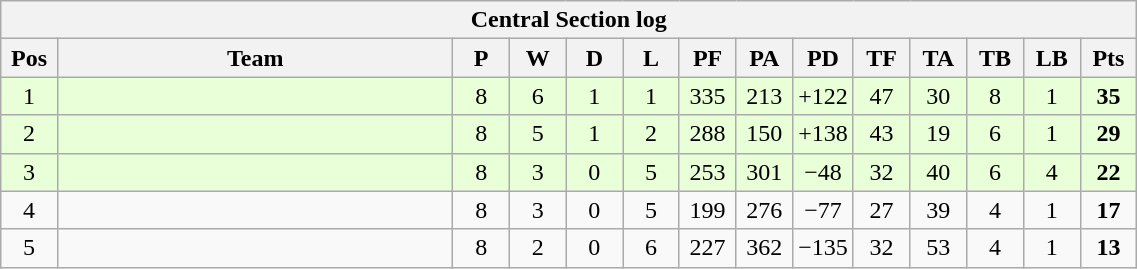<table class="wikitable" style="text-align:center; font-size:100%; width:60%;">
<tr>
<th colspan="100%" cellpadding="0" cellspacing="0"><strong>Central Section log</strong></th>
</tr>
<tr>
<th style="width:5%;">Pos</th>
<th style="width:35%;">Team</th>
<th style="width:5%;">P</th>
<th style="width:5%;">W</th>
<th style="width:5%;">D</th>
<th style="width:5%;">L</th>
<th style="width:5%;">PF</th>
<th style="width:5%;">PA</th>
<th style="width:5%;">PD</th>
<th style="width:5%;">TF</th>
<th style="width:5%;">TA</th>
<th style="width:5%;">TB</th>
<th style="width:5%;">LB</th>
<th style="width:5%;">Pts<br></th>
</tr>
<tr style="background:#E8FFD8;">
<td>1</td>
<td align=left></td>
<td>8</td>
<td>6</td>
<td>1</td>
<td>1</td>
<td>335</td>
<td>213</td>
<td>+122</td>
<td>47</td>
<td>30</td>
<td>8</td>
<td>1</td>
<td><strong>35</strong></td>
</tr>
<tr style="background:#E8FFD8;">
<td>2</td>
<td align=left></td>
<td>8</td>
<td>5</td>
<td>1</td>
<td>2</td>
<td>288</td>
<td>150</td>
<td>+138</td>
<td>43</td>
<td>19</td>
<td>6</td>
<td>1</td>
<td><strong>29</strong></td>
</tr>
<tr style="background:#E8FFD8;">
<td>3</td>
<td align=left></td>
<td>8</td>
<td>3</td>
<td>0</td>
<td>5</td>
<td>253</td>
<td>301</td>
<td>−48</td>
<td>32</td>
<td>40</td>
<td>6</td>
<td>4</td>
<td><strong>22</strong></td>
</tr>
<tr>
<td>4</td>
<td align=left></td>
<td>8</td>
<td>3</td>
<td>0</td>
<td>5</td>
<td>199</td>
<td>276</td>
<td>−77</td>
<td>27</td>
<td>39</td>
<td>4</td>
<td>1</td>
<td><strong>17</strong></td>
</tr>
<tr>
<td>5</td>
<td align=left></td>
<td>8</td>
<td>2</td>
<td>0</td>
<td>6</td>
<td>227</td>
<td>362</td>
<td>−135</td>
<td>32</td>
<td>53</td>
<td>4</td>
<td>1</td>
<td><strong>13</strong></td>
</tr>
</table>
